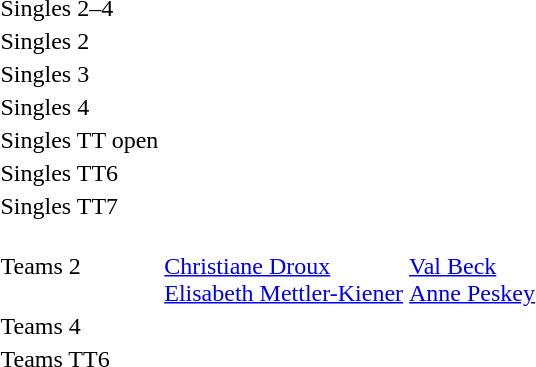<table>
<tr>
<td>Singles 2–4<br></td>
<td></td>
<td></td>
<td></td>
</tr>
<tr>
<td>Singles 2<br></td>
<td></td>
<td></td>
<td></td>
</tr>
<tr>
<td>Singles 3<br></td>
<td></td>
<td></td>
<td></td>
</tr>
<tr>
<td>Singles 4<br></td>
<td></td>
<td></td>
<td></td>
</tr>
<tr>
<td>Singles TT open<br></td>
<td></td>
<td></td>
<td></td>
</tr>
<tr>
<td>Singles TT6<br></td>
<td></td>
<td></td>
<td></td>
</tr>
<tr>
<td>Singles TT7<br></td>
<td></td>
<td></td>
<td></td>
</tr>
<tr>
<td>Teams 2<br></td>
<td valign=top> <br> <a href='#'>Christiane Droux</a> <br> <a href='#'>Elisabeth Mettler-Kiener</a></td>
<td valign=top> <br> <a href='#'>Val Beck</a> <br> <a href='#'>Anne Peskey</a></td>
<td valign=top></td>
</tr>
<tr>
<td>Teams 4<br></td>
<td></td>
<td></td>
<td></td>
</tr>
<tr>
<td>Teams TT6<br></td>
<td></td>
<td></td>
<td></td>
</tr>
</table>
